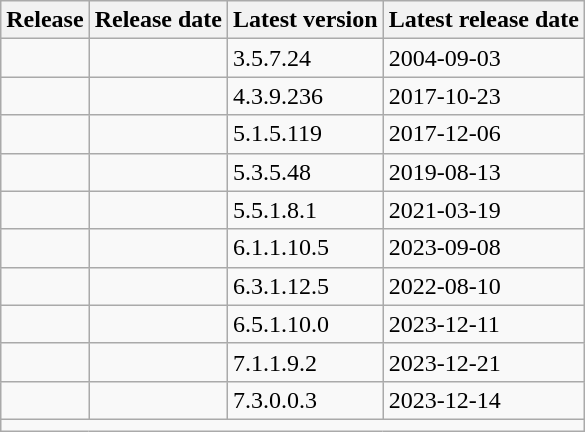<table class="wikitable">
<tr>
<th>Release</th>
<th>Release date</th>
<th>Latest version</th>
<th>Latest release date</th>
</tr>
<tr>
<td></td>
<td></td>
<td>3.5.7.24</td>
<td>2004-09-03</td>
</tr>
<tr>
<td></td>
<td></td>
<td>4.3.9.236</td>
<td>2017-10-23</td>
</tr>
<tr>
<td></td>
<td></td>
<td>5.1.5.119</td>
<td>2017-12-06</td>
</tr>
<tr>
<td></td>
<td></td>
<td>5.3.5.48</td>
<td>2019-08-13</td>
</tr>
<tr>
<td></td>
<td></td>
<td>5.5.1.8.1</td>
<td>2021-03-19</td>
</tr>
<tr>
<td></td>
<td></td>
<td>6.1.1.10.5</td>
<td>2023-09-08</td>
</tr>
<tr>
<td></td>
<td></td>
<td>6.3.1.12.5</td>
<td>2022-08-10</td>
</tr>
<tr>
<td></td>
<td></td>
<td>6.5.1.10.0</td>
<td>2023-12-11</td>
</tr>
<tr>
<td></td>
<td></td>
<td>7.1.1.9.2</td>
<td>2023-12-21</td>
</tr>
<tr>
<td></td>
<td></td>
<td>7.3.0.0.3</td>
<td>2023-12-14</td>
</tr>
<tr>
<td colspan="5"><small></small></td>
</tr>
</table>
